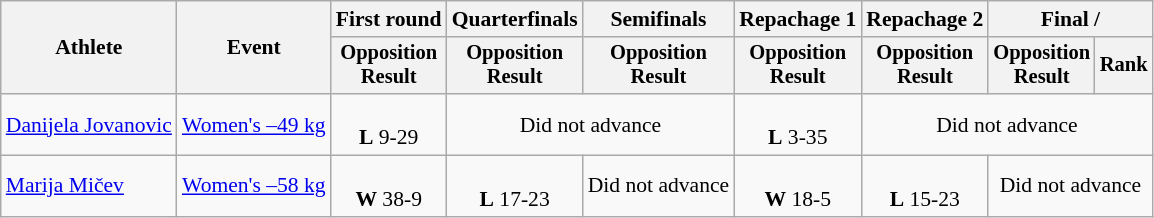<table class="wikitable" style="font-size:90%;">
<tr>
<th rowspan=2>Athlete</th>
<th rowspan=2>Event</th>
<th>First round</th>
<th>Quarterfinals</th>
<th>Semifinals</th>
<th>Repachage 1</th>
<th>Repachage 2</th>
<th colspan=2>Final / </th>
</tr>
<tr style="font-size:95%">
<th>Opposition<br>Result</th>
<th>Opposition<br>Result</th>
<th>Opposition<br>Result</th>
<th>Opposition<br>Result</th>
<th>Opposition<br>Result</th>
<th>Opposition<br>Result</th>
<th>Rank</th>
</tr>
<tr align=center>
<td align=left><a href='#'>Danijela Jovanovic</a></td>
<td align=left><a href='#'>Women's –49 kg</a></td>
<td><br><strong>L</strong> 9-29</td>
<td colspan = "2">Did not advance</td>
<td><br><strong>L</strong> 3-35</td>
<td colspan = "3">Did not advance</td>
</tr>
<tr align=center>
<td align=left><a href='#'>Marija Mičev</a></td>
<td align=left><a href='#'>Women's –58 kg</a></td>
<td><br><strong>W</strong> 38-9</td>
<td><br><strong>L</strong> 17-23</td>
<td>Did not advance</td>
<td><br><strong>W</strong> 18-5</td>
<td><br><strong>L</strong> 15-23</td>
<td colspan = "2">Did not advance</td>
</tr>
</table>
